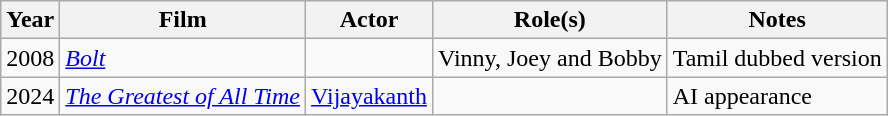<table class="wikitable">
<tr>
<th>Year</th>
<th>Film</th>
<th>Actor</th>
<th>Role(s)</th>
<th>Notes</th>
</tr>
<tr>
<td>2008</td>
<td><em><a href='#'>Bolt</a></em></td>
<td></td>
<td>Vinny, Joey and Bobby</td>
<td>Tamil dubbed version</td>
</tr>
<tr>
<td>2024</td>
<td><em><a href='#'>The Greatest of All Time</a></em></td>
<td><a href='#'>Vijayakanth</a></td>
<td></td>
<td>AI appearance</td>
</tr>
</table>
